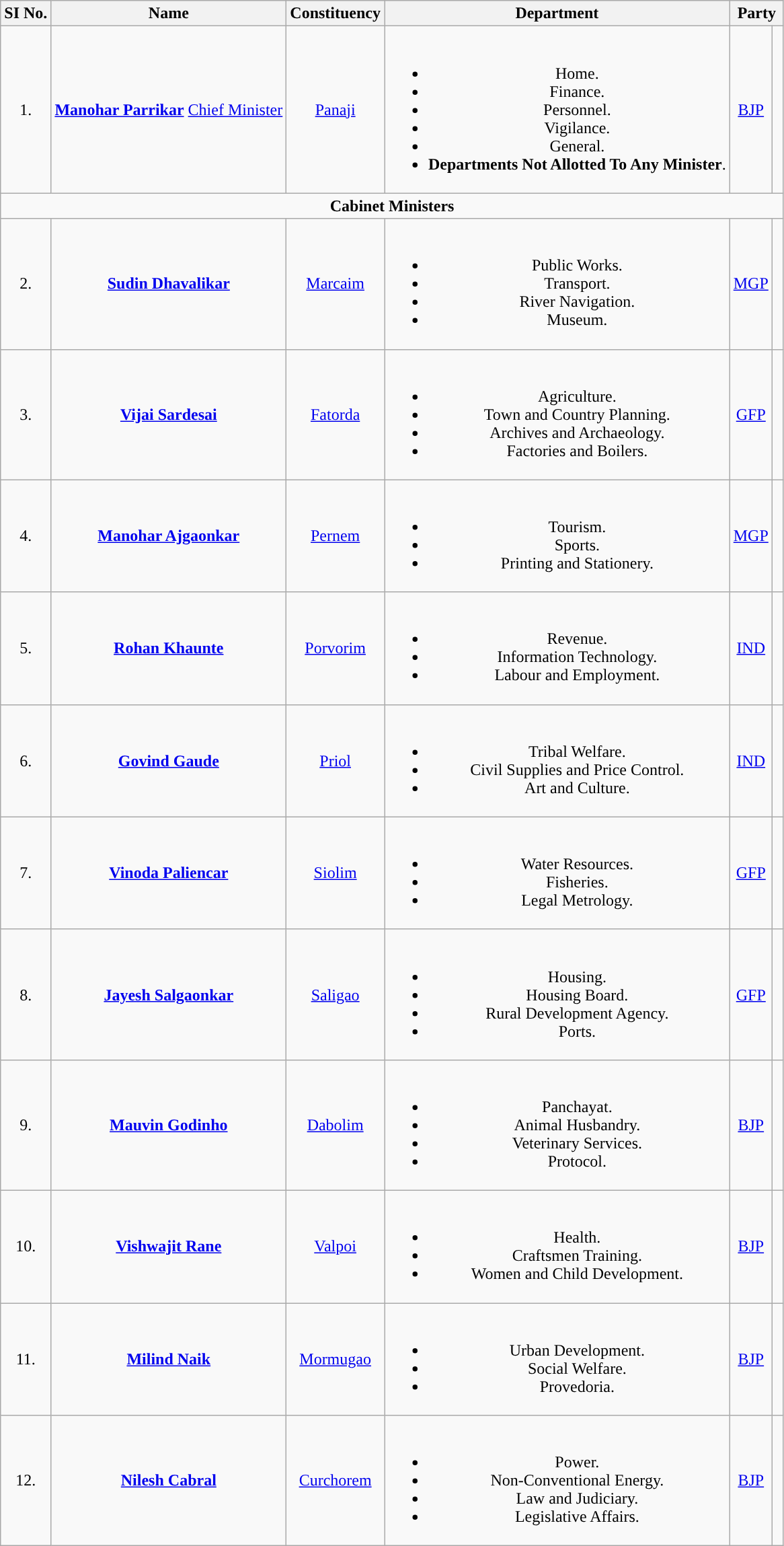<table class = "wikitable">
<tr>
<th>SI No.</th>
<th>Name</th>
<th>Constituency</th>
<th>Department</th>
<th colspan="2" scope="col">Party</th>
</tr>
<tr style="text-align:center; height:60px;">
<td>1.</td>
<td><strong><a href='#'>Manohar Parrikar</a></strong> <a href='#'>Chief Minister</a></td>
<td><a href='#'>Panaji</a></td>
<td><br><ul><li>Home.</li><li>Finance.</li><li>Personnel.</li><li>Vigilance.</li><li>General.</li><li><strong>Departments Not Allotted To Any Minister</strong>.</li></ul></td>
<td><a href='#'>BJP</a></td>
<td width="4px" style="background-color: "></td>
</tr>
<tr>
<td style="text-align: center;" colspan=6><strong>Cabinet Ministers</strong></td>
</tr>
<tr style="text-align:center; height:60px;">
<td>2.</td>
<td><strong><a href='#'>Sudin Dhavalikar</a></strong></td>
<td><a href='#'>Marcaim</a></td>
<td><br><ul><li>Public Works.</li><li>Transport.</li><li>River Navigation.</li><li>Museum.</li></ul></td>
<td><a href='#'>MGP</a></td>
<td width="4px" style="background-color: "></td>
</tr>
<tr style="text-align:center; height:60px;">
<td>3.</td>
<td><strong><a href='#'>Vijai Sardesai</a></strong></td>
<td><a href='#'>Fatorda</a></td>
<td><br><ul><li>Agriculture.</li><li>Town and Country Planning.</li><li>Archives and Archaeology.</li><li>Factories and Boilers.</li></ul></td>
<td><a href='#'>GFP</a></td>
<td width="4px" style="background-color: "></td>
</tr>
<tr style="text-align:center; height:60px;">
<td>4.</td>
<td><strong><a href='#'>Manohar Ajgaonkar</a></strong></td>
<td><a href='#'>Pernem</a></td>
<td><br><ul><li>Tourism.</li><li>Sports.</li><li>Printing and Stationery.</li></ul></td>
<td><a href='#'>MGP</a></td>
<td width="4px" style="background-color: "></td>
</tr>
<tr style="text-align:center; height:60px;">
<td>5.</td>
<td><strong><a href='#'>Rohan Khaunte</a></strong></td>
<td><a href='#'>Porvorim</a></td>
<td><br><ul><li>Revenue.</li><li>Information Technology.</li><li>Labour and Employment.</li></ul></td>
<td><a href='#'>IND</a></td>
<td width="4px" style="background-color: "></td>
</tr>
<tr style="text-align:center; height:60px;">
<td>6.</td>
<td><strong><a href='#'>Govind Gaude</a></strong></td>
<td><a href='#'>Priol</a></td>
<td><br><ul><li>Tribal Welfare.</li><li>Civil Supplies and Price Control.</li><li>Art and Culture.</li></ul></td>
<td><a href='#'>IND</a></td>
<td width="4px" style="background-color: "></td>
</tr>
<tr style="text-align:center; height:60px;">
<td>7.</td>
<td><strong><a href='#'>Vinoda Paliencar</a></strong></td>
<td><a href='#'>Siolim</a></td>
<td><br><ul><li>Water Resources.</li><li>Fisheries.</li><li>Legal Metrology.</li></ul></td>
<td><a href='#'>GFP</a></td>
<td width="4px" style="background-color: "></td>
</tr>
<tr style="text-align:center; height:60px;">
<td>8.</td>
<td><strong><a href='#'>Jayesh Salgaonkar</a></strong></td>
<td><a href='#'>Saligao</a></td>
<td><br><ul><li>Housing.</li><li>Housing Board.</li><li>Rural Development Agency.</li><li>Ports.</li></ul></td>
<td><a href='#'>GFP</a></td>
<td width="4px" style="background-color: "></td>
</tr>
<tr style="text-align:center; height:60px;">
<td>9.</td>
<td><strong><a href='#'>Mauvin Godinho</a></strong></td>
<td><a href='#'>Dabolim</a></td>
<td><br><ul><li>Panchayat.</li><li>Animal Husbandry.</li><li>Veterinary Services.</li><li>Protocol.</li></ul></td>
<td><a href='#'>BJP</a></td>
<td width="4px" style="background-color: "></td>
</tr>
<tr style="text-align:center; height:60px;">
<td>10.</td>
<td><strong><a href='#'>Vishwajit Rane</a></strong></td>
<td><a href='#'>Valpoi</a></td>
<td><br><ul><li>Health.</li><li>Craftsmen Training.</li><li>Women and Child Development.</li></ul></td>
<td><a href='#'>BJP</a></td>
<td width="4px" style="background-color: "></td>
</tr>
<tr style="text-align:center; height:60px;">
<td>11.</td>
<td><strong><a href='#'>Milind Naik</a></strong></td>
<td><a href='#'>Mormugao</a></td>
<td><br><ul><li>Urban Development.</li><li>Social Welfare.</li><li>Provedoria.</li></ul></td>
<td><a href='#'>BJP</a></td>
<td width="4px" style="background-color: "></td>
</tr>
<tr style="text-align:center; height:60px;">
<td>12.</td>
<td><strong><a href='#'>Nilesh Cabral</a></strong></td>
<td><a href='#'>Curchorem</a></td>
<td><br><ul><li>Power.</li><li>Non-Conventional Energy.</li><li>Law and Judiciary.</li><li>Legislative Affairs.</li></ul></td>
<td><a href='#'>BJP</a></td>
<td width="4px" style="background-color: "></td>
</tr>
</table>
